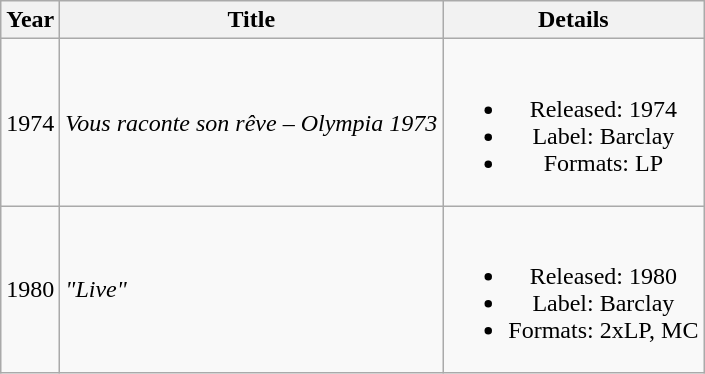<table class="wikitable" style="text-align:center">
<tr>
<th>Year</th>
<th>Title</th>
<th>Details</th>
</tr>
<tr>
<td>1974</td>
<td align="left"><em>Vous raconte son rêve – Olympia 1973</em></td>
<td><br><ul><li>Released: 1974</li><li>Label: Barclay</li><li>Formats: LP</li></ul></td>
</tr>
<tr>
<td>1980</td>
<td align="left"><em>"Live"</em></td>
<td><br><ul><li>Released: 1980</li><li>Label: Barclay</li><li>Formats: 2xLP, MC</li></ul></td>
</tr>
</table>
